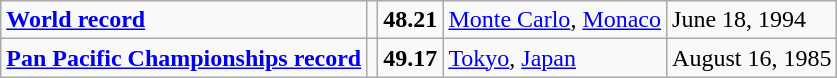<table class="wikitable">
<tr>
<td><strong><a href='#'>World record</a></strong></td>
<td></td>
<td><strong>48.21</strong></td>
<td><a href='#'>Monte Carlo</a>, <a href='#'>Monaco</a></td>
<td>June 18, 1994</td>
</tr>
<tr>
<td><strong><a href='#'>Pan Pacific Championships record</a></strong></td>
<td></td>
<td><strong>49.17</strong></td>
<td><a href='#'>Tokyo</a>, <a href='#'>Japan</a></td>
<td>August 16, 1985</td>
</tr>
</table>
